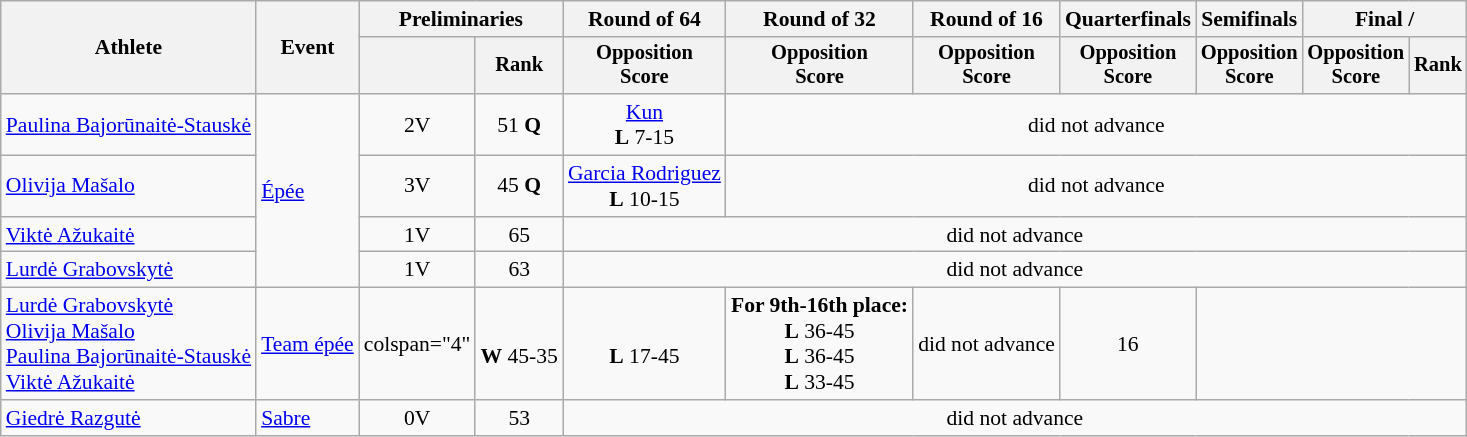<table class="wikitable" style="font-size:90%">
<tr>
<th rowspan=2>Athlete</th>
<th rowspan=2>Event</th>
<th colspan=2>Preliminaries</th>
<th>Round of 64</th>
<th>Round of 32</th>
<th>Round of 16</th>
<th>Quarterfinals</th>
<th>Semifinals</th>
<th colspan=2>Final / </th>
</tr>
<tr style="font-size:95%">
<th></th>
<th>Rank</th>
<th>Opposition<br>Score</th>
<th>Opposition<br>Score</th>
<th>Opposition<br>Score</th>
<th>Opposition<br>Score</th>
<th>Opposition<br>Score</th>
<th>Opposition<br>Score</th>
<th>Rank</th>
</tr>
<tr align=center>
<td align=left><a href='#'>Paulina Bajorūnaitė-Stauskė</a></td>
<td style="text-align:left;" rowspan=4><a href='#'>Épée</a></td>
<td>2V</td>
<td>51 <strong>Q</strong></td>
<td> <a href='#'>Kun</a> <br> <strong>L</strong> 7-15</td>
<td colspan=6>did not advance</td>
</tr>
<tr align=center>
<td align=left><a href='#'>Olivija Mašalo</a></td>
<td>3V</td>
<td>45 <strong>Q</strong></td>
<td> <a href='#'>Garcia Rodriguez</a> <br> <strong>L</strong> 10-15</td>
<td colspan=6>did not advance</td>
</tr>
<tr align=center>
<td align=left><a href='#'>Viktė Ažukaitė</a></td>
<td>1V</td>
<td>65</td>
<td colspan=7>did not advance</td>
</tr>
<tr align=center>
<td align=left><a href='#'>Lurdė Grabovskytė</a></td>
<td>1V</td>
<td>63</td>
<td colspan=7>did not advance</td>
</tr>
<tr align=center>
<td align=left><a href='#'>Lurdė Grabovskytė</a><br><a href='#'>Olivija Mašalo</a><br><a href='#'>Paulina Bajorūnaitė-Stauskė</a><br><a href='#'>Viktė Ažukaitė</a></td>
<td style="text-align:left;"><a href='#'>Team épée</a></td>
<td>colspan="4" </td>
<td> <br> <strong>W</strong> 45-35</td>
<td> <br> <strong>L</strong> 17-45</td>
<td><strong>For 9th-16th place:</strong> <br>  <strong>L</strong> 36-45 <br>   <strong>L</strong> 36-45 <br>  <strong>L</strong> 33-45</td>
<td>did not advance</td>
<td>16</td>
</tr>
<tr align=center>
<td align=left><a href='#'>Giedrė Razgutė</a></td>
<td style="text-align:left;"><a href='#'>Sabre</a></td>
<td>0V</td>
<td>53</td>
<td colspan=7>did not advance</td>
</tr>
</table>
